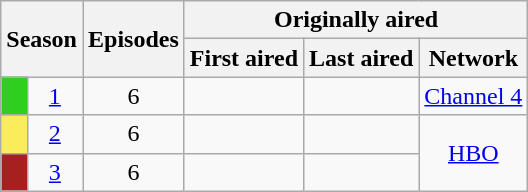<table class="wikitable" style="text-align:center">
<tr>
<th colspan="2" rowspan="2">Season</th>
<th rowspan="2">Episodes</th>
<th colspan="3">Originally aired</th>
</tr>
<tr>
<th>First aired</th>
<th>Last aired</th>
<th>Network</th>
</tr>
<tr>
<td style="background-color: #2FCE1F; color: #100; text-align: center; top"></td>
<td><a href='#'>1</a></td>
<td>6</td>
<td></td>
<td></td>
<td><a href='#'>Channel 4</a></td>
</tr>
<tr>
<td style="background-color: #FBEC5C; color: #100; text-align: center; top"></td>
<td><a href='#'>2</a></td>
<td>6</td>
<td></td>
<td></td>
<td rowspan="2"><a href='#'>HBO</a></td>
</tr>
<tr>
<td style="background-color: #A62020; color: #100; text-align: center; top"></td>
<td><a href='#'>3</a></td>
<td>6</td>
<td></td>
<td></td>
</tr>
</table>
